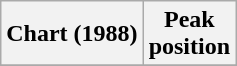<table class="wikitable sortable plainrowheaders" style="text-align:center">
<tr>
<th scope="col">Chart (1988)</th>
<th scope="col">Peak<br> position</th>
</tr>
<tr>
</tr>
</table>
